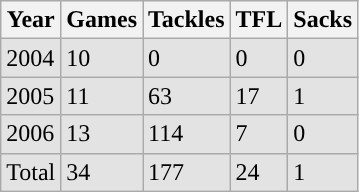<table class="wikitable">
<tr>
<th>Year</th>
<th>Games</th>
<th>Tackles</th>
<th>TFL</th>
<th>Sacks</th>
</tr>
<tr style="background: #e3e3e3;">
<td>2004</td>
<td>10</td>
<td>0</td>
<td>0</td>
<td>0</td>
</tr>
<tr style="background: #e3e3e3;">
<td>2005</td>
<td>11</td>
<td>63</td>
<td>17</td>
<td>1</td>
</tr>
<tr style="background: #e3e3e3;">
<td>2006</td>
<td>13</td>
<td>114</td>
<td>7</td>
<td>0</td>
</tr>
<tr style="background: #e3e3e3;">
<td>Total</td>
<td>34</td>
<td>177</td>
<td>24</td>
<td>1</td>
</tr>
</table>
